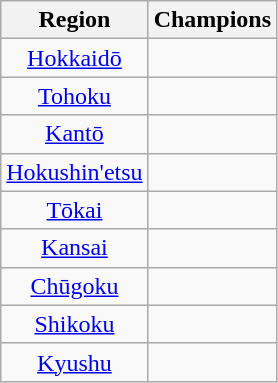<table class="wikitable" style="text-align:center;">
<tr>
<th>Region</th>
<th>Champions</th>
</tr>
<tr>
<td><a href='#'>Hokkaidō</a></td>
<td></td>
</tr>
<tr>
<td><a href='#'>Tohoku</a></td>
<td></td>
</tr>
<tr>
<td><a href='#'>Kantō</a></td>
<td></td>
</tr>
<tr>
<td><a href='#'>Hokushin'etsu</a></td>
<td></td>
</tr>
<tr>
<td><a href='#'>Tōkai</a></td>
<td></td>
</tr>
<tr>
<td><a href='#'>Kansai</a></td>
<td></td>
</tr>
<tr>
<td><a href='#'>Chūgoku</a></td>
<td></td>
</tr>
<tr>
<td><a href='#'>Shikoku</a></td>
<td></td>
</tr>
<tr>
<td><a href='#'>Kyushu</a></td>
<td></td>
</tr>
</table>
